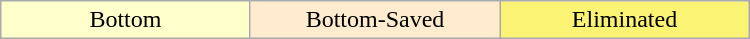<table class="wikitable" style="margin:1em auto; text-align:center;">
<tr>
<td style="background:#FFFFCC" ; padding-left: 1em;" width="20%"="Center">Bottom</td>
<td style="background:#FFEBCD" ; padding-left: 1em;" width="20%"="Center">Bottom-Saved</td>
<td style="background:#FBF373" ; padding-left: 1em;" width="20%"="Center">Eliminated</td>
</tr>
</table>
